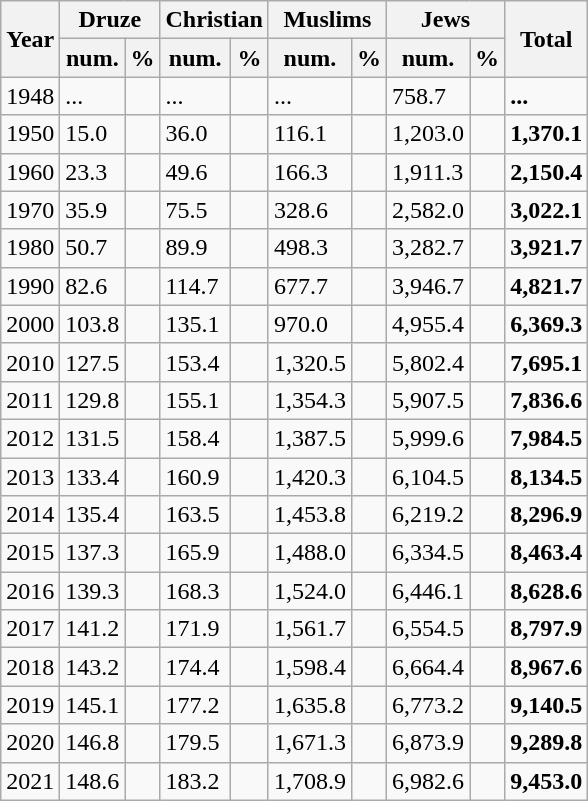<table class="wikitable">
<tr>
<th rowspan="2">Year</th>
<th colspan="2">Druze</th>
<th colspan="2">Christian</th>
<th colspan="2">Muslims</th>
<th colspan="2">Jews</th>
<th rowspan="2">Total</th>
</tr>
<tr>
<th>num.</th>
<th>%</th>
<th>num.</th>
<th>%</th>
<th>num.</th>
<th>%</th>
<th>num.</th>
<th>%</th>
</tr>
<tr>
<td>1948</td>
<td>...</td>
<td></td>
<td>...</td>
<td></td>
<td>...</td>
<td></td>
<td>758.7</td>
<td></td>
<td><strong>...</strong></td>
</tr>
<tr>
<td>1950</td>
<td>15.0</td>
<td></td>
<td>36.0</td>
<td></td>
<td>116.1</td>
<td></td>
<td>1,203.0</td>
<td></td>
<td><strong>1,370.1</strong></td>
</tr>
<tr>
<td>1960</td>
<td>23.3</td>
<td></td>
<td>49.6</td>
<td></td>
<td>166.3</td>
<td></td>
<td>1,911.3</td>
<td></td>
<td><strong>2,150.4</strong></td>
</tr>
<tr>
<td>1970</td>
<td>35.9</td>
<td></td>
<td>75.5</td>
<td></td>
<td>328.6</td>
<td></td>
<td>2,582.0</td>
<td></td>
<td><strong>3,022.1</strong></td>
</tr>
<tr>
<td>1980</td>
<td>50.7</td>
<td></td>
<td>89.9</td>
<td></td>
<td>498.3</td>
<td></td>
<td>3,282.7</td>
<td></td>
<td><strong>3,921.7</strong></td>
</tr>
<tr>
<td>1990</td>
<td>82.6</td>
<td></td>
<td>114.7</td>
<td></td>
<td>677.7</td>
<td></td>
<td>3,946.7</td>
<td></td>
<td><strong>4,821.7</strong></td>
</tr>
<tr>
<td>2000</td>
<td>103.8</td>
<td></td>
<td>135.1</td>
<td></td>
<td>970.0</td>
<td></td>
<td>4,955.4</td>
<td></td>
<td><strong>6,369.3</strong></td>
</tr>
<tr>
<td>2010</td>
<td>127.5</td>
<td></td>
<td>153.4</td>
<td></td>
<td>1,320.5</td>
<td></td>
<td>5,802.4</td>
<td></td>
<td><strong>7,695.1</strong></td>
</tr>
<tr>
<td>2011</td>
<td>129.8</td>
<td></td>
<td>155.1</td>
<td></td>
<td>1,354.3</td>
<td></td>
<td>5,907.5</td>
<td></td>
<td><strong>7,836.6</strong></td>
</tr>
<tr>
<td>2012</td>
<td>131.5</td>
<td></td>
<td>158.4</td>
<td></td>
<td>1,387.5</td>
<td></td>
<td>5,999.6</td>
<td></td>
<td><strong>7,984.5</strong></td>
</tr>
<tr>
<td>2013</td>
<td>133.4</td>
<td></td>
<td>160.9</td>
<td></td>
<td>1,420.3</td>
<td></td>
<td>6,104.5</td>
<td></td>
<td><strong>8,134.5</strong></td>
</tr>
<tr>
<td>2014</td>
<td>135.4</td>
<td></td>
<td>163.5</td>
<td></td>
<td>1,453.8</td>
<td></td>
<td>6,219.2</td>
<td></td>
<td><strong>8,296.9</strong></td>
</tr>
<tr>
<td>2015</td>
<td>137.3</td>
<td></td>
<td>165.9</td>
<td></td>
<td>1,488.0</td>
<td></td>
<td>6,334.5</td>
<td></td>
<td><strong>8,463.4</strong></td>
</tr>
<tr>
<td>2016</td>
<td>139.3</td>
<td></td>
<td>168.3</td>
<td></td>
<td>1,524.0</td>
<td></td>
<td>6,446.1</td>
<td></td>
<td><strong>8,628.6</strong></td>
</tr>
<tr>
<td>2017</td>
<td>141.2</td>
<td></td>
<td>171.9</td>
<td></td>
<td>1,561.7</td>
<td></td>
<td>6,554.5</td>
<td></td>
<td><strong>8,797.9</strong></td>
</tr>
<tr>
<td>2018</td>
<td>143.2</td>
<td></td>
<td>174.4</td>
<td></td>
<td>1,598.4</td>
<td></td>
<td>6,664.4</td>
<td></td>
<td><strong>8,967.6</strong></td>
</tr>
<tr>
<td>2019</td>
<td>145.1</td>
<td></td>
<td>177.2</td>
<td></td>
<td>1,635.8</td>
<td></td>
<td>6,773.2</td>
<td></td>
<td><strong>9,140.5</strong></td>
</tr>
<tr>
<td>2020</td>
<td>146.8</td>
<td></td>
<td>179.5</td>
<td></td>
<td>1,671.3</td>
<td></td>
<td>6,873.9</td>
<td></td>
<td><strong>9,289.8</strong></td>
</tr>
<tr>
<td>2021</td>
<td>148.6</td>
<td></td>
<td>183.2</td>
<td></td>
<td>1,708.9</td>
<td></td>
<td>6,982.6</td>
<td></td>
<td><strong>9,453.0</strong></td>
</tr>
</table>
